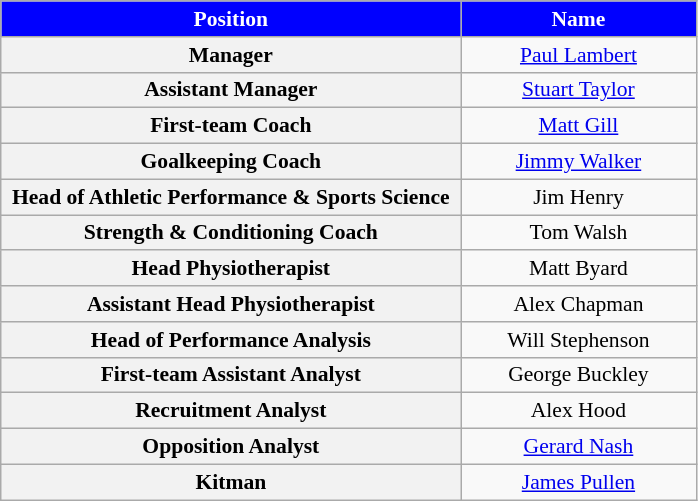<table class="wikitable"  style="text-align:center; font-size:90%; ">
<tr>
<th style="background:blue; color:white; width:300px;">Position</th>
<th style="background:blue; color:white; width:150px;">Name</th>
</tr>
<tr>
<th scope=row>Manager</th>
<td> <a href='#'>Paul Lambert</a></td>
</tr>
<tr>
<th scope=row>Assistant Manager</th>
<td> <a href='#'>Stuart Taylor</a></td>
</tr>
<tr>
<th scope=row>First-team Coach</th>
<td> <a href='#'>Matt Gill</a></td>
</tr>
<tr>
<th scope=row>Goalkeeping Coach</th>
<td> <a href='#'>Jimmy Walker</a></td>
</tr>
<tr>
<th scope=row>Head of Athletic Performance & Sports Science</th>
<td> Jim Henry</td>
</tr>
<tr>
<th scope=row>Strength & Conditioning Coach</th>
<td> Tom Walsh</td>
</tr>
<tr>
<th scope=row>Head Physiotherapist</th>
<td> Matt Byard</td>
</tr>
<tr>
<th scope=row>Assistant Head Physiotherapist</th>
<td> Alex Chapman</td>
</tr>
<tr>
<th scope=row>Head of Performance Analysis</th>
<td> Will Stephenson</td>
</tr>
<tr>
<th scope=row>First-team Assistant Analyst</th>
<td> George Buckley</td>
</tr>
<tr>
<th scope=row>Recruitment Analyst</th>
<td> Alex Hood</td>
</tr>
<tr>
<th scope=row>Opposition Analyst</th>
<td> <a href='#'>Gerard Nash</a></td>
</tr>
<tr>
<th scope=row>Kitman</th>
<td> <a href='#'>James Pullen</a></td>
</tr>
</table>
